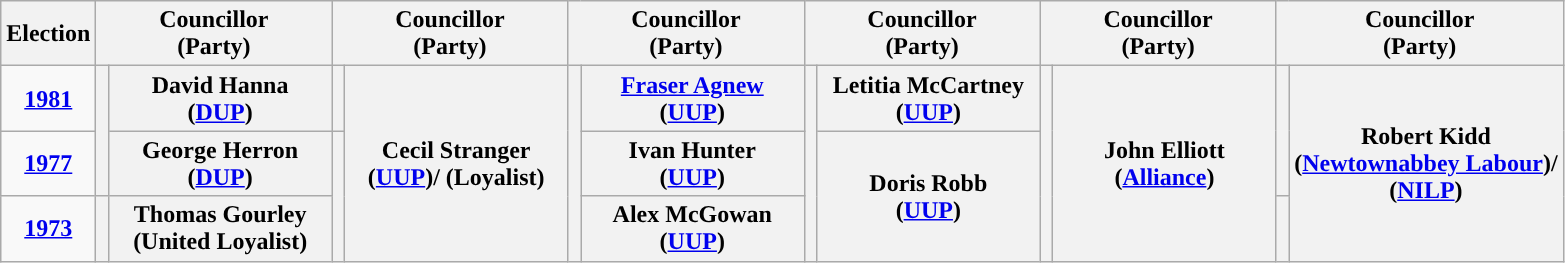<table class="wikitable" style="text-align:center">
<tr>
<th scope="col" width="50">Election</th>
<th scope="col" width="150" colspan = "2">Councillor<br> (Party)</th>
<th scope="col" width="150" colspan = "2">Councillor<br> (Party)</th>
<th scope="col" width="150" colspan = "2">Councillor<br> (Party)</th>
<th scope="col" width="150" colspan = "2">Councillor<br> (Party)</th>
<th scope="col" width="150" colspan = "2">Councillor<br> (Party)</th>
<th scope="col" width="150" colspan = "2">Councillor<br> (Party)</th>
</tr>
<tr>
<td><strong><a href='#'>1981</a></strong></td>
<th rowspan="2" width="1" style="background-color: "></th>
<th rowspan = "1">David Hanna <br> (<a href='#'>DUP</a>)</th>
<th rowspan="1" width="1" style="background-color: "></th>
<th rowspan = "3">Cecil Stranger <br> (<a href='#'>UUP</a>)/ (Loyalist)</th>
<th rowspan="3" width="1" style="background-color: "></th>
<th rowspan = "1"><a href='#'>Fraser Agnew</a> <br> (<a href='#'>UUP</a>)</th>
<th rowspan="3" width="1" style="background-color: "></th>
<th rowspan = "1">Letitia McCartney <br> (<a href='#'>UUP</a>)</th>
<th rowspan="3" width="1" style="background-color: "></th>
<th rowspan = "3">John Elliott <br> (<a href='#'>Alliance</a>)</th>
<th rowspan="2" width="1" style="background-color: "></th>
<th rowspan = "3">Robert Kidd <br> (<a href='#'>Newtownabbey Labour</a>)/ <br> (<a href='#'>NILP</a>)</th>
</tr>
<tr>
<td><strong><a href='#'>1977</a></strong></td>
<th rowspan = "1">George Herron <br> (<a href='#'>DUP</a>)</th>
<th rowspan="2" width="1" style="background-color: "></th>
<th rowspan = "1">Ivan Hunter <br> (<a href='#'>UUP</a>)</th>
<th rowspan = "2">Doris Robb <br> (<a href='#'>UUP</a>)</th>
</tr>
<tr>
<td><strong><a href='#'>1973</a></strong></td>
<th rowspan="1" width="1" style="background-color: "></th>
<th rowspan = "1">Thomas Gourley <br> (United Loyalist)</th>
<th rowspan = "1">Alex McGowan <br> (<a href='#'>UUP</a>)</th>
<th rowspan="1" width="1" style="background-color: "></th>
</tr>
</table>
